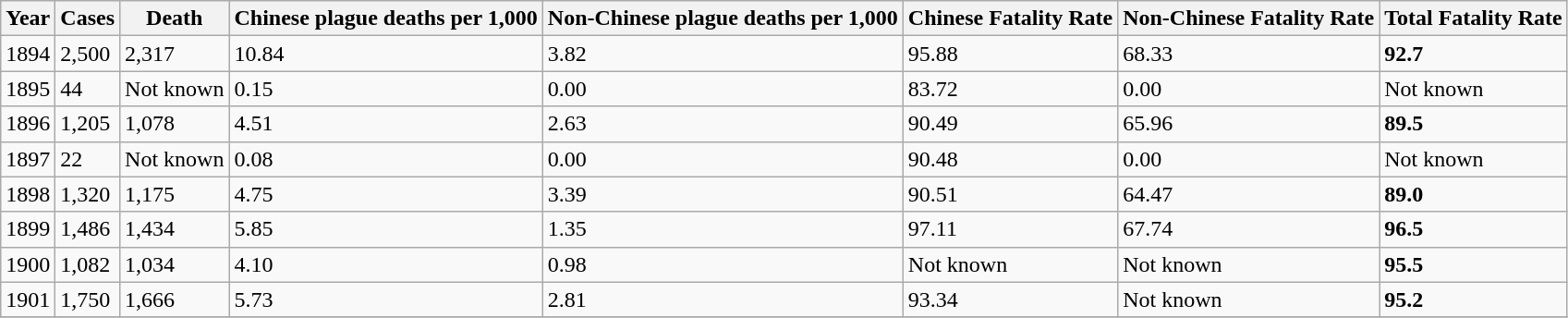<table class="wikitable sortable">
<tr>
<th>Year</th>
<th>Cases</th>
<th>Death</th>
<th>Chinese plague deaths per 1,000</th>
<th>Non-Chinese plague deaths per 1,000</th>
<th>Chinese Fatality Rate</th>
<th>Non-Chinese Fatality Rate</th>
<th>Total Fatality Rate</th>
</tr>
<tr>
<td>1894</td>
<td>2,500</td>
<td>2,317</td>
<td>10.84</td>
<td>3.82</td>
<td>95.88</td>
<td>68.33</td>
<td><strong>92.7</strong></td>
</tr>
<tr>
<td>1895</td>
<td>44</td>
<td>Not known</td>
<td>0.15</td>
<td>0.00</td>
<td>83.72</td>
<td>0.00</td>
<td>Not known</td>
</tr>
<tr>
<td>1896</td>
<td>1,205</td>
<td>1,078</td>
<td>4.51</td>
<td>2.63</td>
<td>90.49</td>
<td>65.96</td>
<td><strong>89.5</strong></td>
</tr>
<tr>
<td>1897</td>
<td>22</td>
<td>Not known</td>
<td>0.08</td>
<td>0.00</td>
<td>90.48</td>
<td>0.00</td>
<td>Not known</td>
</tr>
<tr>
<td>1898</td>
<td>1,320</td>
<td>1,175</td>
<td>4.75</td>
<td>3.39</td>
<td>90.51</td>
<td>64.47</td>
<td><strong>89.0</strong></td>
</tr>
<tr>
<td>1899</td>
<td>1,486</td>
<td>1,434</td>
<td>5.85</td>
<td>1.35</td>
<td>97.11</td>
<td>67.74</td>
<td><strong>96.5</strong></td>
</tr>
<tr>
<td>1900</td>
<td>1,082</td>
<td>1,034</td>
<td>4.10</td>
<td>0.98</td>
<td>Not known</td>
<td>Not known</td>
<td><strong>95.5</strong></td>
</tr>
<tr>
<td>1901</td>
<td>1,750</td>
<td>1,666</td>
<td>5.73</td>
<td>2.81</td>
<td>93.34</td>
<td>Not known</td>
<td><strong>95.2</strong></td>
</tr>
<tr>
</tr>
</table>
